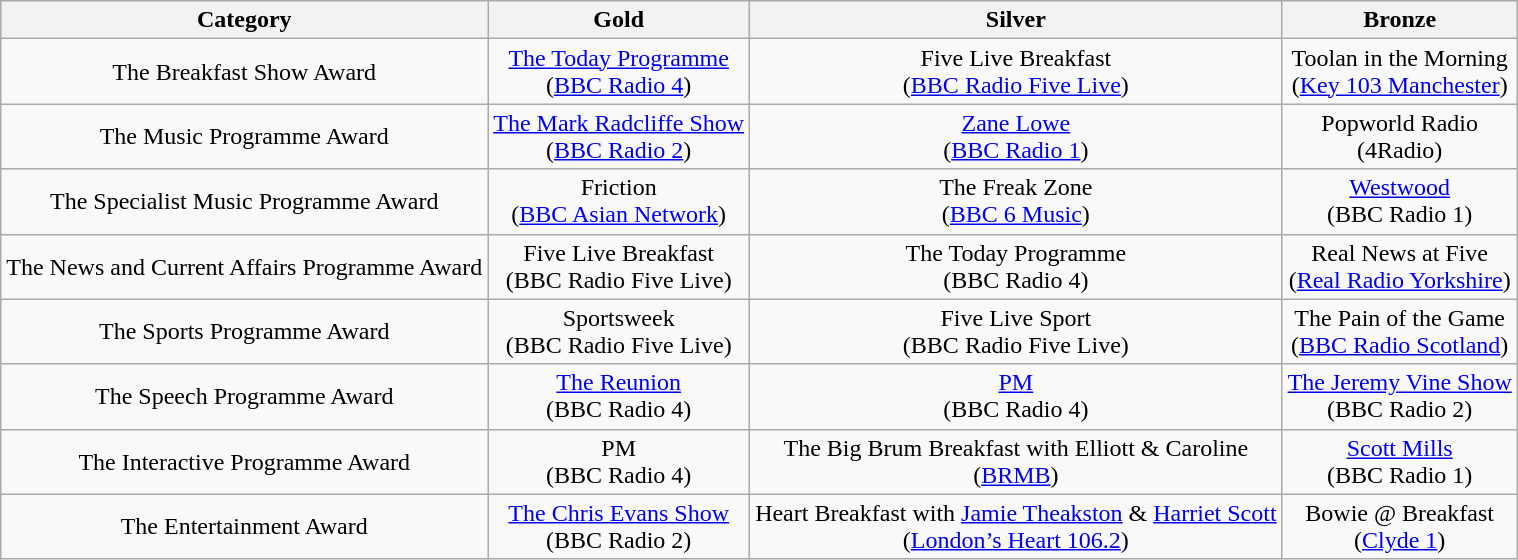<table class="wikitable" style="text-align: center">
<tr>
<th>Category</th>
<th>Gold</th>
<th>Silver</th>
<th>Bronze</th>
</tr>
<tr>
<td>The Breakfast Show Award</td>
<td><a href='#'>The Today Programme</a><br>(<a href='#'>BBC Radio 4</a>)</td>
<td>Five Live Breakfast<br>(<a href='#'>BBC Radio Five Live</a>)</td>
<td>Toolan in the Morning<br>(<a href='#'>Key 103 Manchester</a>)</td>
</tr>
<tr>
<td>The Music Programme Award</td>
<td><a href='#'>The Mark Radcliffe Show</a><br>(<a href='#'>BBC Radio 2</a>)</td>
<td><a href='#'>Zane Lowe</a><br>(<a href='#'>BBC Radio 1</a>)</td>
<td>Popworld Radio<br>(4Radio)</td>
</tr>
<tr>
<td>The Specialist Music Programme Award</td>
<td>Friction<br>(<a href='#'>BBC Asian Network</a>)</td>
<td>The Freak Zone<br>(<a href='#'>BBC 6 Music</a>)</td>
<td><a href='#'>Westwood</a><br>(BBC Radio 1)</td>
</tr>
<tr>
<td>The News and Current Affairs Programme Award</td>
<td>Five Live Breakfast<br>(BBC Radio Five Live)</td>
<td>The Today Programme<br>(BBC Radio 4)</td>
<td>Real News at Five<br>(<a href='#'>Real Radio Yorkshire</a>)</td>
</tr>
<tr>
<td>The Sports Programme Award</td>
<td>Sportsweek<br>(BBC Radio Five Live)</td>
<td>Five Live Sport<br>(BBC Radio Five Live)</td>
<td>The Pain of the Game<br>(<a href='#'>BBC Radio Scotland</a>)</td>
</tr>
<tr>
<td>The Speech Programme Award</td>
<td><a href='#'>The Reunion</a><br>(BBC Radio 4)</td>
<td><a href='#'>PM</a><br>(BBC Radio 4)</td>
<td><a href='#'>The Jeremy Vine Show</a><br>(BBC Radio 2)</td>
</tr>
<tr>
<td>The Interactive Programme Award</td>
<td>PM<br>(BBC Radio 4)</td>
<td>The Big Brum Breakfast with Elliott & Caroline<br>(<a href='#'>BRMB</a>)</td>
<td><a href='#'>Scott Mills</a><br>(BBC Radio 1)</td>
</tr>
<tr>
<td>The Entertainment Award</td>
<td><a href='#'>The Chris Evans Show</a><br>(BBC Radio 2)</td>
<td>Heart Breakfast with <a href='#'>Jamie Theakston</a> & <a href='#'>Harriet Scott</a><br>(<a href='#'>London’s Heart 106.2</a>)</td>
<td>Bowie @ Breakfast<br>(<a href='#'>Clyde 1</a>)</td>
</tr>
</table>
